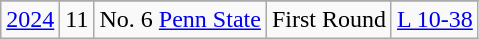<table class="wikitable">
<tr>
</tr>
<tr>
<td><a href='#'>2024</a></td>
<td>11</td>
<td>No. 6 <a href='#'>Penn State</a></td>
<td>First Round</td>
<td><a href='#'>L 10-38</a></td>
</tr>
</table>
